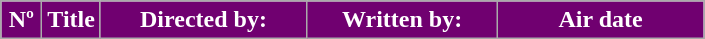<table class="wikitable" style="background:#fff;">
<tr style="color:#fff;">
<th style="background:#700070; width:20px">Nº</th>
<th style="background:#700070">Title</th>
<th style="background:#700070; width:130px">Directed by:</th>
<th style="background:#700070; width:120px">Written by:</th>
<th style="background:#700070; width:130px">Air date<br>





</th>
</tr>
</table>
